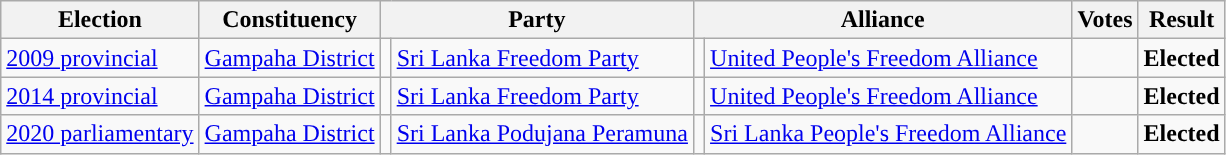<table class="wikitable" style="text-align:left;">
<tr>
<th scope=col>Election</th>
<th scope=col>Constituency</th>
<th scope=col colspan="2">Party</th>
<th scope=col colspan="2">Alliance</th>
<th scope=col>Votes</th>
<th scope=col>Result</th>
</tr>
<tr>
<td><a href='#'>2009 provincial</a></td>
<td><a href='#'>Gampaha District</a></td>
<td style="background:"></td>
<td><a href='#'>Sri Lanka Freedom Party</a></td>
<td style="background:"></td>
<td><a href='#'>United People's Freedom Alliance</a></td>
<td align=right></td>
<td><strong>Elected</strong></td>
</tr>
<tr>
<td><a href='#'>2014 provincial</a></td>
<td><a href='#'>Gampaha District</a></td>
<td style="background:"></td>
<td><a href='#'>Sri Lanka Freedom Party</a></td>
<td style="background:"></td>
<td><a href='#'>United People's Freedom Alliance</a></td>
<td align=right></td>
<td><strong>Elected</strong></td>
</tr>
<tr>
<td><a href='#'>2020 parliamentary</a></td>
<td><a href='#'>Gampaha District</a></td>
<td style="background:"></td>
<td><a href='#'>Sri Lanka Podujana Peramuna</a></td>
<td style="background:"></td>
<td><a href='#'>Sri Lanka People's Freedom Alliance</a></td>
<td align=right></td>
<td><strong>Elected</strong></td>
</tr>
</table>
